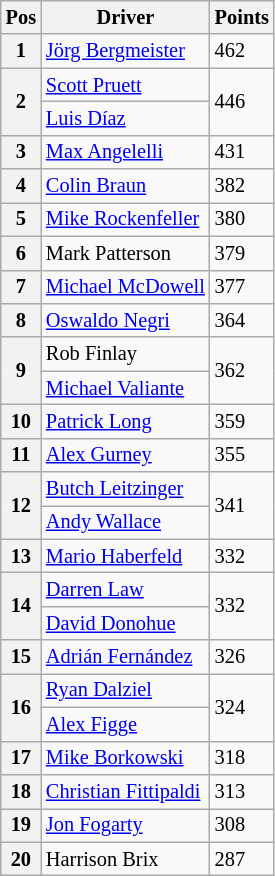<table class="wikitable" style="font-size:85%;">
<tr>
<th>Pos</th>
<th>Driver</th>
<th>Points</th>
</tr>
<tr>
<th>1</th>
<td> <a href='#'>Jörg Bergmeister</a></td>
<td>462</td>
</tr>
<tr>
<th rowspan=2>2</th>
<td> <a href='#'>Scott Pruett</a></td>
<td rowspan=2>446</td>
</tr>
<tr>
<td> <a href='#'>Luis Díaz</a></td>
</tr>
<tr>
<th>3</th>
<td> <a href='#'>Max Angelelli</a></td>
<td>431</td>
</tr>
<tr>
<th>4</th>
<td> <a href='#'>Colin Braun</a></td>
<td>382</td>
</tr>
<tr>
<th>5</th>
<td> <a href='#'>Mike Rockenfeller</a></td>
<td>380</td>
</tr>
<tr>
<th>6</th>
<td> Mark Patterson</td>
<td>379</td>
</tr>
<tr>
<th>7</th>
<td> <a href='#'>Michael McDowell</a></td>
<td>377</td>
</tr>
<tr>
<th>8</th>
<td> <a href='#'>Oswaldo Negri</a></td>
<td>364</td>
</tr>
<tr>
<th rowspan=2>9</th>
<td> Rob Finlay</td>
<td rowspan=2>362</td>
</tr>
<tr>
<td> <a href='#'>Michael Valiante</a></td>
</tr>
<tr>
<th>10</th>
<td> <a href='#'>Patrick Long</a></td>
<td>359</td>
</tr>
<tr>
<th>11</th>
<td> <a href='#'>Alex Gurney</a></td>
<td>355</td>
</tr>
<tr>
<th rowspan=2>12</th>
<td> <a href='#'>Butch Leitzinger</a></td>
<td rowspan=2>341</td>
</tr>
<tr>
<td> <a href='#'>Andy Wallace</a></td>
</tr>
<tr>
<th>13</th>
<td> <a href='#'>Mario Haberfeld</a></td>
<td>332</td>
</tr>
<tr>
<th rowspan=2>14</th>
<td> <a href='#'>Darren Law</a></td>
<td rowspan=2>332</td>
</tr>
<tr>
<td> <a href='#'>David Donohue</a></td>
</tr>
<tr>
<th>15</th>
<td> <a href='#'>Adrián Fernández</a></td>
<td>326</td>
</tr>
<tr>
<th rowspan=2>16</th>
<td> <a href='#'>Ryan Dalziel</a></td>
<td rowspan=2>324</td>
</tr>
<tr>
<td> <a href='#'>Alex Figge</a></td>
</tr>
<tr>
<th>17</th>
<td> <a href='#'>Mike Borkowski</a></td>
<td>318</td>
</tr>
<tr>
<th>18</th>
<td> <a href='#'>Christian Fittipaldi</a></td>
<td>313</td>
</tr>
<tr>
<th>19</th>
<td> <a href='#'>Jon Fogarty</a></td>
<td>308</td>
</tr>
<tr>
<th>20</th>
<td> Harrison Brix</td>
<td>287</td>
</tr>
</table>
